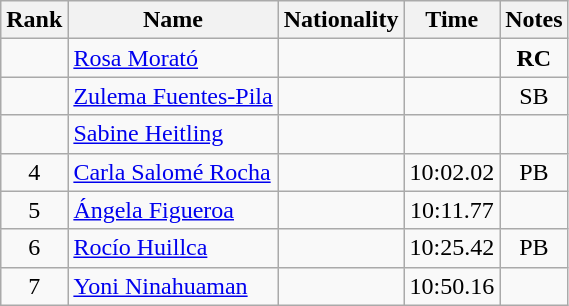<table class="wikitable sortable" style="text-align:center">
<tr>
<th>Rank</th>
<th>Name</th>
<th>Nationality</th>
<th>Time</th>
<th>Notes</th>
</tr>
<tr>
<td></td>
<td align=left><a href='#'>Rosa Morató</a></td>
<td align=left></td>
<td></td>
<td><strong>RC</strong></td>
</tr>
<tr>
<td></td>
<td align=left><a href='#'>Zulema Fuentes-Pila</a></td>
<td align=left></td>
<td></td>
<td>SB</td>
</tr>
<tr>
<td></td>
<td align=left><a href='#'>Sabine Heitling</a></td>
<td align=left></td>
<td></td>
<td></td>
</tr>
<tr>
<td>4</td>
<td align=left><a href='#'>Carla Salomé Rocha</a></td>
<td align=left></td>
<td>10:02.02</td>
<td>PB</td>
</tr>
<tr>
<td>5</td>
<td align=left><a href='#'>Ángela Figueroa</a></td>
<td align=left></td>
<td>10:11.77</td>
<td></td>
</tr>
<tr>
<td>6</td>
<td align=left><a href='#'>Rocío Huillca</a></td>
<td align=left></td>
<td>10:25.42</td>
<td>PB</td>
</tr>
<tr>
<td>7</td>
<td align=left><a href='#'>Yoni Ninahuaman</a></td>
<td align=left></td>
<td>10:50.16</td>
<td></td>
</tr>
</table>
